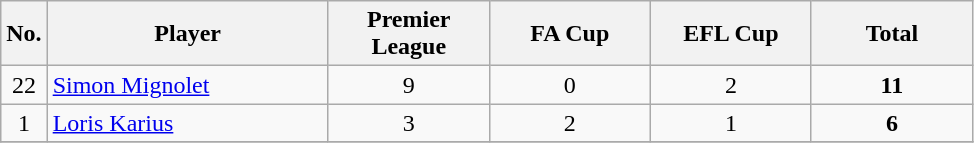<table class="wikitable sortable alternance" ; style="text-align:center; ">
<tr>
<th width=10>No.</th>
<th scope="col" style="width:180px;">Player</th>
<th width=100>Premier League</th>
<th width=100>FA Cup</th>
<th width=100>EFL Cup</th>
<th width=100>Total</th>
</tr>
<tr>
<td>22</td>
<td align=left> <a href='#'>Simon Mignolet</a></td>
<td>9</td>
<td>0</td>
<td>2</td>
<td><strong>11</strong></td>
</tr>
<tr>
<td>1</td>
<td align=left> <a href='#'>Loris Karius</a></td>
<td>3</td>
<td>2</td>
<td>1</td>
<td><strong>6</strong></td>
</tr>
<tr>
</tr>
</table>
